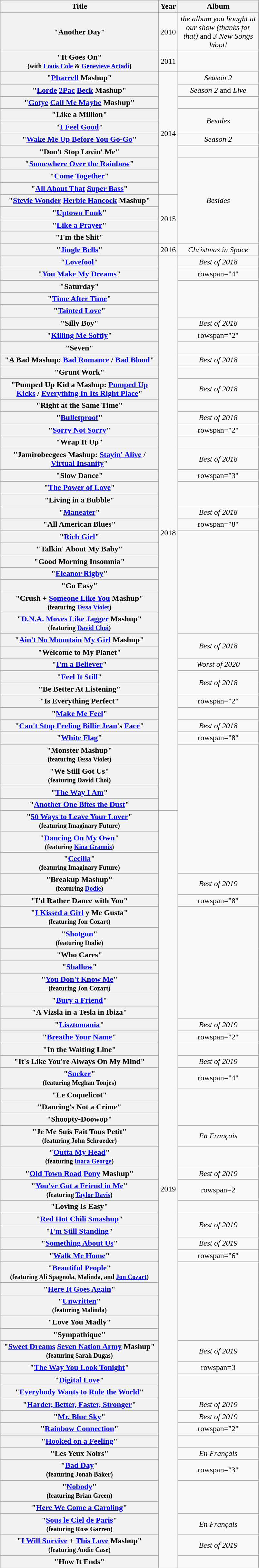<table class="wikitable plainrowheaders" style="text-align:center;">
<tr>
<th rowspan="1" style="width:20em;">Title</th>
<th rowspan="1" style="width:1em;">Year</th>
<th rowspan="1" style="width:10em;">Album</th>
</tr>
<tr>
<th scope="row">"Another Day"</th>
<td>2010</td>
<td><em>the album you bought at our show (thanks for that)</em> and <em>3 New Songs Woot!</em></td>
</tr>
<tr>
<th scope="row">"It Goes On"<br><small>(with <a href='#'>Louis Cole</a> & <a href='#'>Genevieve Artadi</a>)</small></th>
<td>2011</td>
<td></td>
</tr>
<tr>
<th scope="row">"<a href='#'>Pharrell</a> Mashup"</th>
<td rowspan="10">2014</td>
<td><em>Season 2</em></td>
</tr>
<tr>
<th scope="row">"<a href='#'>Lorde</a> <a href='#'>2Pac</a> <a href='#'>Beck</a> Mashup"</th>
<td><em>Season 2</em> and <em>Live</em></td>
</tr>
<tr>
<th scope="row">"<a href='#'>Gotye</a> <a href='#'>Call Me Maybe</a> Mashup"</th>
<td></td>
</tr>
<tr>
<th scope="row">"Like a Million"</th>
<td rowspan="2"><em>Besides</em></td>
</tr>
<tr>
<th scope="row">"<a href='#'>I Feel Good</a>"</th>
</tr>
<tr>
<th scope="row">"<a href='#'>Wake Me Up Before You Go-Go</a>"</th>
<td><em>Season 2</em></td>
</tr>
<tr>
<th scope="row">"Don't Stop Lovin' Me"</th>
<td></td>
</tr>
<tr>
<th scope="row">"<a href='#'>Somewhere Over the Rainbow</a>"</th>
<td rowspan="7"><em>Besides</em></td>
</tr>
<tr>
<th scope="row">"<a href='#'>Come Together</a>"</th>
</tr>
<tr>
<th scope="row">"<a href='#'>All About That</a> <a href='#'>Super Bass</a>"</th>
</tr>
<tr>
<th scope="row">"<a href='#'>Stevie Wonder</a> <a href='#'>Herbie Hancock</a> Mashup"</th>
<td rowspan="4">2015</td>
</tr>
<tr>
<th scope="row">"<a href='#'>Uptown Funk</a>"</th>
</tr>
<tr>
<th scope="row">"<a href='#'>Like a Prayer</a>"</th>
</tr>
<tr>
<th scope="row">"I'm the Shit"</th>
</tr>
<tr>
<th scope="row">"<a href='#'>Jingle Bells</a>"</th>
<td>2016</td>
<td><em>Christmas in Space</em></td>
</tr>
<tr>
<th scope="row">"<a href='#'>Lovefool</a>"</th>
<td rowspan="41">2018</td>
<td><em>Best of 2018</em></td>
</tr>
<tr>
<th scope="row">"<a href='#'>You Make My Dreams</a>"</th>
<td>rowspan="4" </td>
</tr>
<tr>
<th scope="row">"Saturday"</th>
</tr>
<tr>
<th scope="row">"<a href='#'>Time After Time</a>"</th>
</tr>
<tr>
<th scope="row">"<a href='#'>Tainted Love</a>"</th>
</tr>
<tr>
<th scope="row">"Silly Boy"</th>
<td><em>Best of 2018</em></td>
</tr>
<tr>
<th scope="row">"<a href='#'>Killing Me Softly</a>"</th>
<td>rowspan="2" </td>
</tr>
<tr>
<th scope="row">"Seven"</th>
</tr>
<tr>
<th scope="row">"A Bad Mashup: <a href='#'>Bad Romance</a> / <a href='#'>Bad Blood</a>"</th>
<td><em>Best of 2018</em></td>
</tr>
<tr>
<th scope="row">"Grunt Work"</th>
<td></td>
</tr>
<tr>
<th scope="row">"Pumped Up Kid a Mashup: <a href='#'>Pumped Up Kicks</a> / <a href='#'>Everything In Its Right Place</a>"</th>
<td><em>Best of 2018</em></td>
</tr>
<tr>
<th scope="row">"Right at the Same Time"</th>
<td></td>
</tr>
<tr>
<th scope="row">"<a href='#'>Bulletproof</a>"</th>
<td><em>Best of 2018</em></td>
</tr>
<tr>
<th scope="row">"<a href='#'>Sorry Not Sorry</a>"</th>
<td>rowspan="2" </td>
</tr>
<tr>
<th scope="row">"Wrap It Up"</th>
</tr>
<tr>
<th scope="row">"Jamirobeegees Mashup: <a href='#'>Stayin' Alive</a> / <a href='#'>Virtual Insanity</a>"</th>
<td><em>Best of 2018</em></td>
</tr>
<tr>
<th scope="row">"Slow Dance"</th>
<td>rowspan="3" </td>
</tr>
<tr>
<th scope="row">"<a href='#'>The Power of Love</a>"</th>
</tr>
<tr>
<th scope="row">"Living in a Bubble"</th>
</tr>
<tr>
<th scope="row">"<a href='#'>Maneater</a>"</th>
<td><em>Best of 2018</em></td>
</tr>
<tr>
<th scope="row">"All American Blues"</th>
<td>rowspan="8" </td>
</tr>
<tr>
<th scope="row">"<a href='#'>Rich Girl</a>"</th>
</tr>
<tr>
<th scope="row">"Talkin' About My Baby"</th>
</tr>
<tr>
<th scope="row">"Good Morning Insomnia"</th>
</tr>
<tr>
<th scope="row">"<a href='#'>Eleanor Rigby</a>"</th>
</tr>
<tr>
<th scope="row">"Go Easy"</th>
</tr>
<tr>
<th scope="row">"Crush + <a href='#'>Someone Like You</a> Mashup"<br><small>(featuring <a href='#'>Tessa Violet</a>)</small></th>
</tr>
<tr>
<th scope="row">"<a href='#'>D.N.A.</a> <a href='#'>Moves Like Jagger</a> Mashup"<br><small>(featuring <a href='#'>David Choi</a>)</small></th>
</tr>
<tr>
<th scope="row">"<a href='#'>Ain't No Mountain</a> <a href='#'>My Girl</a> Mashup"</th>
<td rowspan="2"><em>Best of 2018</em></td>
</tr>
<tr>
<th scope="row">"Welcome to My Planet"</th>
</tr>
<tr>
<th scope="row">"<a href='#'>I'm a Believer</a>"</th>
<td><em>Worst of 2020</em></td>
</tr>
<tr>
<th scope="row">"<a href='#'>Feel It Still</a>"</th>
<td rowspan="2"><em>Best of 2018</em></td>
</tr>
<tr>
<th scope="row">"Be Better At Listening"</th>
</tr>
<tr>
<th scope="row">"Is Everything Perfect"</th>
<td>rowspan="2" </td>
</tr>
<tr>
<th scope="row">"<a href='#'>Make Me Feel</a>"</th>
</tr>
<tr>
<th scope="row">"<a href='#'>Can't Stop Feeling</a> <a href='#'>Billie Jean</a>'s <a href='#'>Face</a>"</th>
<td><em>Best of 2018</em></td>
</tr>
<tr>
<th scope="row">"<a href='#'>White Flag</a>"</th>
<td>rowspan="8" </td>
</tr>
<tr>
<th scope="row">"Monster Mashup"<br><small>(featuring Tessa Violet)</small></th>
</tr>
<tr>
<th scope="row">"We Still Got Us"<br><small>(featuring David Choi)</small></th>
</tr>
<tr>
<th scope="row">"<a href='#'>The Way I Am</a>"</th>
</tr>
<tr>
<th scope="row">"<a href='#'>Another One Bites the Dust</a>"</th>
</tr>
<tr>
<th scope="row">"<a href='#'>50 Ways to Leave Your Lover</a>" <br><small>(featuring Imaginary Future)</small></th>
<td rowspan="49">2019</td>
</tr>
<tr>
<th scope="row">"<a href='#'>Dancing On My Own</a>"<br><small>(featuring <a href='#'>Kina Grannis</a>)</small></th>
</tr>
<tr>
<th scope="row">"<a href='#'>Cecilia</a>"<br><small>(featuring Imaginary Future)</small></th>
</tr>
<tr>
<th scope="row">"Breakup Mashup"<br><small>(featuring <a href='#'>Dodie</a>)</small></th>
<td><em>Best of 2019</em></td>
</tr>
<tr>
<th scope="row">"I'd Rather Dance with You"</th>
<td>rowspan="8" </td>
</tr>
<tr>
<th scope="row">"<a href='#'>I Kissed a Girl</a> y Me Gusta"<br><small>(featuring Jon Cozart)</small></th>
</tr>
<tr>
<th scope="row">"<a href='#'>Shotgun</a>"<br><small>(featuring Dodie)</small></th>
</tr>
<tr>
<th scope="row">"Who Cares"</th>
</tr>
<tr>
<th scope="row">"<a href='#'>Shallow</a>"</th>
</tr>
<tr>
<th scope="row">"<a href='#'>You Don't Know Me</a>"<br><small>(featuring Jon Cozart)</small></th>
</tr>
<tr>
<th scope="row">"<a href='#'>Bury a Friend</a>"</th>
</tr>
<tr>
<th scope="row">"A Vizsla in a Tesla in Ibiza"</th>
</tr>
<tr>
<th scope="row">"<a href='#'>Lisztomania</a>"</th>
<td><em>Best of 2019</em></td>
</tr>
<tr>
<th scope="row">"<a href='#'>Breathe Your Name</a>"</th>
<td>rowspan="2" </td>
</tr>
<tr>
<th scope="row">"In the Waiting Line"</th>
</tr>
<tr>
<th scope="row">"It's Like You're Always On My Mind"</th>
<td><em>Best of 2019</em></td>
</tr>
<tr>
<th scope="row">"<a href='#'>Sucker</a>"<br><small>(featuring Meghan Tonjes)</small></th>
<td>rowspan="4" </td>
</tr>
<tr>
<th scope="row">"Le Coquelicot"</th>
</tr>
<tr>
<th scope="row">"Dancing's Not a Crime"</th>
</tr>
<tr>
<th scope="row">"Shoopty-Doowop"</th>
</tr>
<tr>
<th scope="row">"Je Me Suis Fait Tous Petit"<br><small>(featuring John Schroeder)</small></th>
<td><em>En Français</em></td>
</tr>
<tr>
<th scope="row">"<a href='#'>Outta My Head</a>"<br> <small>(featuring <a href='#'>Inara George</a>)</small></th>
<td></td>
</tr>
<tr>
<th scope="row">"<a href='#'>Old Town Road</a> <a href='#'>Pony</a> Mashup"</th>
<td><em>Best of 2019</em></td>
</tr>
<tr>
<th scope="row">"<a href='#'>You've Got a Friend in Me</a>"<br><small>(featuring <a href='#'>Taylor Davis</a>)</small></th>
<td>rowspan=2 </td>
</tr>
<tr>
<th scope="row">"Loving Is Easy"</th>
</tr>
<tr>
<th scope="row">"<a href='#'>Red Hot Chili</a> <a href='#'>Smashup</a>"</th>
<td rowspan="2"><em>Best of 2019</em></td>
</tr>
<tr>
<th scope="row">"<a href='#'>I'm Still Standing</a>"</th>
</tr>
<tr>
<th scope="row">"<a href='#'>Something About Us</a>"</th>
<td><em>Best of 2019</em></td>
</tr>
<tr>
<th scope="row">"<a href='#'>Walk Me Home</a>"</th>
<td>rowspan="6" </td>
</tr>
<tr>
<th scope="row">"<a href='#'>Beautiful People</a>"<br><small>(featuring Ali Spagnola, Malinda, and <a href='#'>Jon Cozart</a>)</small></th>
</tr>
<tr>
<th scope="row">"<a href='#'>Here It Goes Again</a>"</th>
</tr>
<tr>
<th scope="row">"<a href='#'>Unwritten</a>" <br><small>(featuring Malinda)</small></th>
</tr>
<tr>
<th scope="row">"Love You Madly"</th>
</tr>
<tr>
<th scope="row">"Sympathique" <br></th>
</tr>
<tr>
<th scope="row">"<a href='#'>Sweet Dreams</a> <a href='#'>Seven Nation Army</a> Mashup"<br><small>(featuring Sarah Dugas)</small></th>
<td><em>Best of 2019</em></td>
</tr>
<tr>
<th scope="row">"<a href='#'>The Way You Look Tonight</a>"</th>
<td>rowspan=3 </td>
</tr>
<tr>
<th scope="row">"<a href='#'>Digital Love</a>"</th>
</tr>
<tr>
<th scope="row">"<a href='#'>Everybody Wants to Rule the World</a>"</th>
</tr>
<tr>
<th scope="row">"<a href='#'>Harder, Better, Faster, Stronger</a>"</th>
<td><em>Best of 2019</em></td>
</tr>
<tr>
<th scope="row">"<a href='#'>Mr. Blue Sky</a>"</th>
<td><em>Best of 2019</em></td>
</tr>
<tr>
<th scope="row">"<a href='#'>Rainbow Connection</a>"</th>
<td>rowspan="2" </td>
</tr>
<tr>
<th scope="row">"<a href='#'>Hooked on a Feeling</a>"</th>
</tr>
<tr>
<th scope="row">"Les Yeux Noirs" <br></th>
<td><em>En Français</em></td>
</tr>
<tr>
<th scope="row">"<a href='#'>Bad Day</a>" <br><small>(featuring Jonah Baker)</small></th>
<td>rowspan="3" </td>
</tr>
<tr>
<th scope="row">"<a href='#'>Nobody</a>"<br><small>(featuring Brian Green)</small></th>
</tr>
<tr>
<th scope="row">"<a href='#'>Here We Come a Caroling</a>"</th>
</tr>
<tr>
<th scope="row">"<a href='#'>Sous le Ciel de Paris</a>" <br><small>(featuring Ross Garren)</small></th>
<td><em>En Français</em></td>
</tr>
<tr>
<th scope="row">"<a href='#'>I Will Survive</a> + <a href='#'>This Love</a> Mashup"<br><small>(featuring Andie Case)</small></th>
<td><em>Best of 2019</em></td>
</tr>
<tr>
<th scope="row">"How It Ends"</th>
<td></td>
</tr>
</table>
